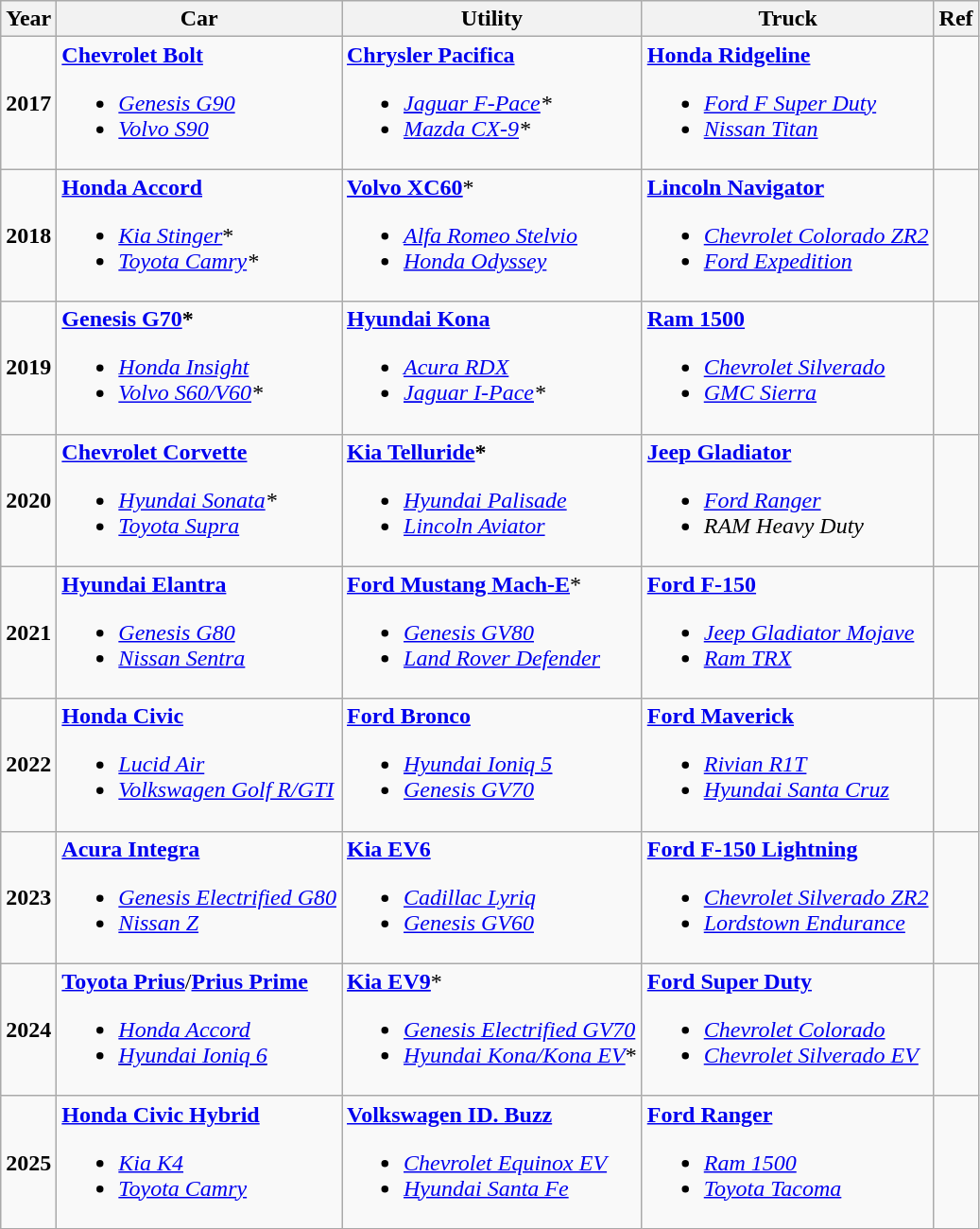<table class="wikitable">
<tr ! Year !! Car Utility Truck>
<th>Year</th>
<th>Car</th>
<th>Utility</th>
<th>Truck</th>
<th>Ref</th>
</tr>
<tr>
<td><strong>2017</strong></td>
<td><strong><a href='#'>Chevrolet Bolt</a></strong><br><ul><li><em><a href='#'>Genesis G90</a></em></li><li><em><a href='#'>Volvo S90</a></em></li></ul></td>
<td><a href='#'><strong>Chrysler Pacifica</strong></a><br><ul><li><em><a href='#'><u>Jaguar F-Pace</u></a>*</em></li><li><em><a href='#'>Mazda CX-9</a>*</em></li></ul></td>
<td><a href='#'><strong>Honda Ridgeline</strong></a><br><ul><li><em><a href='#'>Ford F Super Duty</a></em></li><li><em><a href='#'>Nissan Titan</a></em></li></ul></td>
<td></td>
</tr>
<tr>
<td><strong>2018</strong></td>
<td><strong><a href='#'>Honda Accord</a></strong><br><ul><li><em><a href='#'>Kia Stinger</a></em>*</li><li><em><a href='#'>Toyota Camry</a>*</em></li></ul></td>
<td><a href='#'><u><strong>Volvo XC60</strong></u></a>*<br><ul><li><em><a href='#'>Alfa Romeo Stelvio</a></em></li><li><em><a href='#'>Honda Odyssey</a></em></li></ul></td>
<td><strong><a href='#'>Lincoln Navigator</a></strong><br><ul><li><em><a href='#'>Chevrolet Colorado ZR2</a></em></li><li><em><a href='#'>Ford Expedition</a></em></li></ul></td>
<td></td>
</tr>
<tr>
<td><strong>2019</strong></td>
<td><strong><a href='#'>Genesis G70</a>*</strong><br><ul><li><em><a href='#'>Honda Insight</a></em></li><li><em><a href='#'>Volvo S60/V60</a>*</em></li></ul></td>
<td><strong><a href='#'>Hyundai Kona</a></strong><br><ul><li><em><a href='#'>Acura RDX</a></em></li><li><em><a href='#'><u>Jaguar I-Pace</u></a>*</em></li></ul></td>
<td><a href='#'><strong>Ram 1500</strong></a><br><ul><li><em><a href='#'>Chevrolet Silverado</a></em></li><li><em><a href='#'>GMC Sierra</a></em></li></ul></td>
<td></td>
</tr>
<tr>
<td><strong>2020</strong></td>
<td><a href='#'><strong>Chevrolet Corvette</strong></a><br><ul><li><em><a href='#'>Hyundai Sonata</a>*</em></li><li><em><a href='#'>Toyota Supra</a></em></li></ul></td>
<td><strong><a href='#'><u>Kia Telluride</u></a>*</strong><br><ul><li><em><a href='#'>Hyundai Palisade</a></em></li><li><em><a href='#'>Lincoln Aviator</a></em></li></ul></td>
<td><a href='#'><strong>Jeep Gladiator</strong></a><br><ul><li><a href='#'><em>Ford Ranger</em></a></li><li><em>RAM Heavy Duty</em></li></ul></td>
<td><strong></strong></td>
</tr>
<tr>
<td><strong>2021</strong></td>
<td><strong><a href='#'>Hyundai Elantra</a></strong><br><ul><li><em><a href='#'>Genesis G80</a></em></li><li><em><a href='#'>Nissan Sentra</a></em></li></ul></td>
<td><strong><a href='#'>Ford Mustang Mach-E</a></strong>*<br><ul><li><em><a href='#'>Genesis GV80</a></em></li><li><em><a href='#'>Land Rover Defender</a></em></li></ul></td>
<td><a href='#'><strong>Ford F-150</strong></a><br><ul><li><em><a href='#'>Jeep Gladiator Mojave</a></em></li><li><em><a href='#'>Ram TRX</a></em></li></ul></td>
<td><strong></strong></td>
</tr>
<tr>
<td><strong>2022</strong></td>
<td><a href='#'><strong>Honda Civic</strong></a><br><ul><li><em><a href='#'>Lucid Air</a></em></li><li><em><a href='#'>Volkswagen Golf R/GTI</a></em></li></ul></td>
<td><strong><a href='#'>Ford Bronco</a></strong><br><ul><li><em><a href='#'><u>Hyundai Ioniq 5</u></a></em></li><li><em><a href='#'>Genesis GV70</a></em></li></ul></td>
<td><a href='#'><strong>Ford Maverick</strong></a><br><ul><li><em><a href='#'>Rivian R1T</a></em></li><li><em><a href='#'>Hyundai Santa Cruz</a></em></li></ul></td>
<td></td>
</tr>
<tr>
<td><strong>2023</strong></td>
<td><a href='#'><strong>Acura Integra</strong></a><br><ul><li><em><a href='#'>Genesis Electrified G80</a></em></li><li><em><a href='#'>Nissan Z</a></em></li></ul></td>
<td><strong><a href='#'>Kia EV6</a></strong><br><ul><li><em><a href='#'>Cadillac Lyriq</a></em></li><li><em><a href='#'>Genesis GV60</a></em></li></ul></td>
<td><strong><a href='#'>Ford F-150 Lightning</a></strong><br><ul><li><em><a href='#'>Chevrolet Silverado ZR2</a></em></li><li><em><a href='#'>Lordstown Endurance</a></em></li></ul></td>
<td></td>
</tr>
<tr>
<td><strong>2024</strong></td>
<td><a href='#'><strong>Toyota Prius</strong></a>/<a href='#'><strong>Prius Prime</strong></a><br><ul><li><em><a href='#'>Honda Accord</a></em></li><li><em><u><a href='#'>Hyundai Ioniq 6</a></u></em></li></ul></td>
<td><strong><a href='#'><u>Kia EV9</u></a></strong>*<br><ul><li><em><a href='#'>Genesis Electrified GV70</a></em></li><li><em><a href='#'>Hyundai Kona/Kona EV</a></em>*</li></ul></td>
<td><a href='#'><strong>Ford Super Duty</strong></a><br><ul><li><em><a href='#'>Chevrolet Colorado</a></em></li><li><em><a href='#'>Chevrolet Silverado EV</a></em></li></ul></td>
<td></td>
</tr>
<tr>
<td><strong>2025</strong></td>
<td><a href='#'><strong>Honda Civic Hybrid</strong></a><br><ul><li><em><a href='#'>Kia K4</a></em></li><li><em><a href='#'>Toyota Camry</a></em></li></ul></td>
<td><strong><a href='#'>Volkswagen ID. Buzz</a></strong><br><ul><li><em><a href='#'>Chevrolet Equinox EV</a></em></li><li><em><a href='#'>Hyundai Santa Fe</a></em></li></ul></td>
<td><strong><a href='#'>Ford Ranger</a></strong><br><ul><li><em><a href='#'>Ram 1500</a></em></li><li><em><a href='#'>Toyota Tacoma</a></em></li></ul></td>
<td></td>
</tr>
</table>
